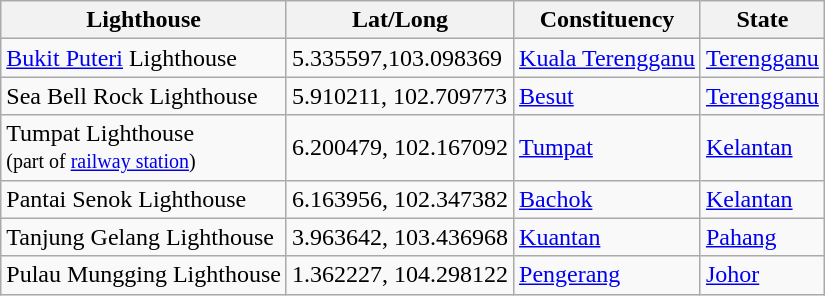<table class="wikitable">
<tr>
<th>Lighthouse</th>
<th>Lat/Long</th>
<th>Constituency</th>
<th>State</th>
</tr>
<tr>
<td><a href='#'>Bukit Puteri</a> Lighthouse</td>
<td>5.335597,103.098369</td>
<td><a href='#'>Kuala Terengganu</a></td>
<td><a href='#'>Terengganu</a></td>
</tr>
<tr>
<td>Sea Bell Rock Lighthouse</td>
<td>5.910211, 102.709773</td>
<td><a href='#'>Besut</a></td>
<td><a href='#'>Terengganu</a></td>
</tr>
<tr>
<td>Tumpat Lighthouse<br><small>(part of <a href='#'>railway station</a>)</small></td>
<td>6.200479, 102.167092</td>
<td><a href='#'>Tumpat</a></td>
<td><a href='#'>Kelantan</a></td>
</tr>
<tr>
<td>Pantai Senok Lighthouse</td>
<td>6.163956, 102.347382</td>
<td><a href='#'>Bachok</a></td>
<td><a href='#'>Kelantan</a></td>
</tr>
<tr>
<td>Tanjung Gelang Lighthouse</td>
<td>3.963642, 103.436968</td>
<td><a href='#'>Kuantan</a></td>
<td><a href='#'>Pahang</a></td>
</tr>
<tr>
<td>Pulau Mungging Lighthouse</td>
<td>1.362227, 104.298122</td>
<td><a href='#'>Pengerang</a></td>
<td><a href='#'>Johor</a></td>
</tr>
</table>
